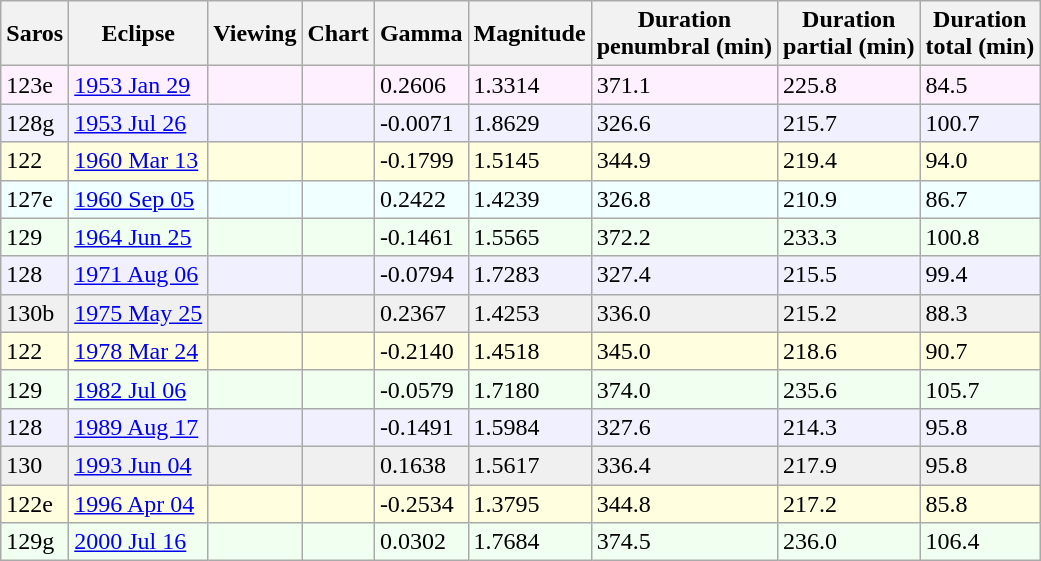<table class="wikitable sortable">
<tr>
<th>Saros</th>
<th>Eclipse</th>
<th>Viewing</th>
<th>Chart</th>
<th>Gamma</th>
<th>Magnitude</th>
<th>Duration<br>penumbral
(min)</th>
<th>Duration<br>partial
(min)</th>
<th>Duration<br>total
(min)</th>
</tr>
<tr BGCOLOR="#fff0ff">
<td>123e</td>
<td><a href='#'>1953 Jan 29</a></td>
<td></td>
<td></td>
<td>0.2606</td>
<td>1.3314</td>
<td>371.1</td>
<td>225.8</td>
<td>84.5</td>
</tr>
<tr BGCOLOR="#f0f0ff">
<td>128g</td>
<td><a href='#'>1953 Jul 26</a></td>
<td></td>
<td></td>
<td>-0.0071</td>
<td>1.8629</td>
<td>326.6</td>
<td>215.7</td>
<td>100.7</td>
</tr>
<tr BGCOLOR="#ffffe0">
<td>122</td>
<td><a href='#'>1960 Mar 13</a></td>
<td></td>
<td></td>
<td>-0.1799</td>
<td>1.5145</td>
<td>344.9</td>
<td>219.4</td>
<td>94.0</td>
</tr>
<tr BGCOLOR="#f0ffff">
<td>127e</td>
<td><a href='#'>1960 Sep 05</a></td>
<td></td>
<td></td>
<td>0.2422</td>
<td>1.4239</td>
<td>326.8</td>
<td>210.9</td>
<td>86.7</td>
</tr>
<tr BGCOLOR="#f0fff0">
<td>129</td>
<td><a href='#'>1964 Jun 25</a></td>
<td></td>
<td></td>
<td>-0.1461</td>
<td>1.5565</td>
<td>372.2</td>
<td>233.3</td>
<td>100.8</td>
</tr>
<tr BGCOLOR="#f0f0ff">
<td>128</td>
<td><a href='#'>1971 Aug 06</a></td>
<td></td>
<td></td>
<td>-0.0794</td>
<td>1.7283</td>
<td>327.4</td>
<td>215.5</td>
<td>99.4</td>
</tr>
<tr BGCOLOR="#f0f0f0">
<td>130b</td>
<td><a href='#'>1975 May 25</a></td>
<td></td>
<td></td>
<td>0.2367</td>
<td>1.4253</td>
<td>336.0</td>
<td>215.2</td>
<td>88.3</td>
</tr>
<tr BGCOLOR="#ffffe0">
<td>122</td>
<td><a href='#'>1978 Mar 24</a></td>
<td></td>
<td></td>
<td>-0.2140</td>
<td>1.4518</td>
<td>345.0</td>
<td>218.6</td>
<td>90.7</td>
</tr>
<tr BGCOLOR="#f0fff0">
<td>129</td>
<td><a href='#'>1982 Jul 06</a></td>
<td></td>
<td></td>
<td>-0.0579</td>
<td>1.7180</td>
<td>374.0</td>
<td>235.6</td>
<td>105.7</td>
</tr>
<tr BGCOLOR="#f0f0ff">
<td>128</td>
<td><a href='#'>1989 Aug 17</a></td>
<td></td>
<td></td>
<td>-0.1491</td>
<td>1.5984</td>
<td>327.6</td>
<td>214.3</td>
<td>95.8</td>
</tr>
<tr BGCOLOR="#f0f0f0">
<td>130</td>
<td><a href='#'>1993 Jun 04</a></td>
<td></td>
<td></td>
<td>0.1638</td>
<td>1.5617</td>
<td>336.4</td>
<td>217.9</td>
<td>95.8</td>
</tr>
<tr BGCOLOR="#ffffe0">
<td>122e</td>
<td><a href='#'>1996 Apr 04</a><br></td>
<td></td>
<td></td>
<td>-0.2534</td>
<td>1.3795</td>
<td>344.8</td>
<td>217.2</td>
<td>85.8</td>
</tr>
<tr BGCOLOR="#f0fff0">
<td>129g</td>
<td><a href='#'>2000 Jul 16</a></td>
<td></td>
<td></td>
<td>0.0302</td>
<td>1.7684</td>
<td>374.5</td>
<td>236.0</td>
<td>106.4</td>
</tr>
</table>
